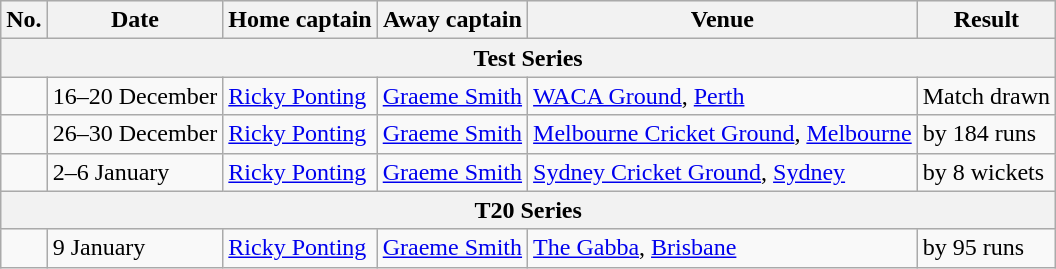<table class="wikitable">
<tr style="background:#efefef;">
<th>No.</th>
<th>Date</th>
<th>Home captain</th>
<th>Away captain</th>
<th>Venue</th>
<th>Result</th>
</tr>
<tr>
<th colspan="6">Test Series</th>
</tr>
<tr>
<td></td>
<td>16–20 December</td>
<td><a href='#'>Ricky Ponting</a></td>
<td><a href='#'>Graeme Smith</a></td>
<td><a href='#'>WACA Ground</a>, <a href='#'>Perth</a></td>
<td>Match drawn</td>
</tr>
<tr>
<td></td>
<td>26–30 December</td>
<td><a href='#'>Ricky Ponting</a></td>
<td><a href='#'>Graeme Smith</a></td>
<td><a href='#'>Melbourne Cricket Ground</a>, <a href='#'>Melbourne</a></td>
<td> by 184 runs</td>
</tr>
<tr>
<td></td>
<td>2–6 January</td>
<td><a href='#'>Ricky Ponting</a></td>
<td><a href='#'>Graeme Smith</a></td>
<td><a href='#'>Sydney Cricket Ground</a>, <a href='#'>Sydney</a></td>
<td> by 8 wickets</td>
</tr>
<tr>
<th colspan="6">T20 Series</th>
</tr>
<tr>
<td></td>
<td>9 January</td>
<td><a href='#'>Ricky Ponting</a></td>
<td><a href='#'>Graeme Smith</a></td>
<td><a href='#'>The Gabba</a>, <a href='#'>Brisbane</a></td>
<td> by 95 runs</td>
</tr>
</table>
